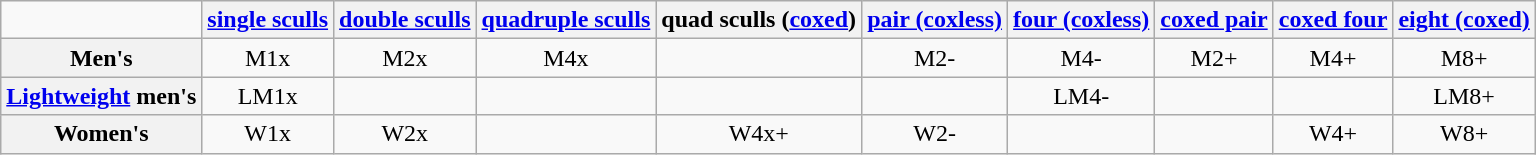<table class="wikitable" style="text-align:center;">
<tr>
<td></td>
<th><a href='#'>single sculls</a></th>
<th><a href='#'>double sculls</a></th>
<th><a href='#'>quadruple sculls</a></th>
<th>quad sculls (<a href='#'>coxed</a>)</th>
<th><a href='#'>pair (coxless)</a></th>
<th><a href='#'>four (coxless)</a></th>
<th><a href='#'>coxed pair</a></th>
<th><a href='#'>coxed four</a></th>
<th><a href='#'>eight (coxed)</a></th>
</tr>
<tr>
<th>Men's</th>
<td>M1x </td>
<td>M2x </td>
<td>M4x </td>
<td></td>
<td>M2- </td>
<td>M4- </td>
<td>M2+ </td>
<td>M4+ </td>
<td>M8+ </td>
</tr>
<tr>
<th><a href='#'>Lightweight</a> men's</th>
<td>LM1x </td>
<td></td>
<td></td>
<td></td>
<td></td>
<td>LM4- </td>
<td></td>
<td></td>
<td>LM8+ </td>
</tr>
<tr>
<th>Women's</th>
<td>W1x </td>
<td>W2x </td>
<td></td>
<td>W4x+ </td>
<td>W2- </td>
<td></td>
<td></td>
<td>W4+ </td>
<td>W8+ </td>
</tr>
</table>
